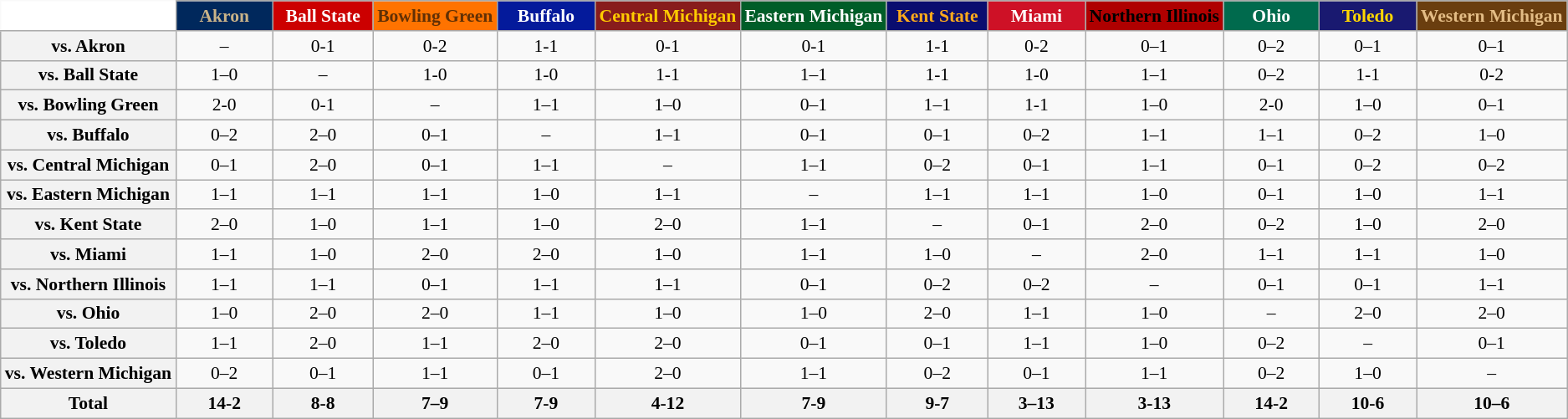<table class="wikitable" style="white-space:nowrap;font-size:90%;">
<tr>
<th colspan=1 style="background:white; border-top-style:hidden; border-left-style:hidden;"   width=75> </th>
<th style="background:#00285C; color:#CAB388;"  width=75>Akron</th>
<th style="background:#CC0000; color:#FFFFFF;"  width=75>Ball State</th>
<th style="background:#FF7300; color:#613005;"  width=75>Bowling Green</th>
<th style="background:#041A9B; color:#FFFFFF;"  width=75>Buffalo</th>
<th style="background:#881C1C; color:#FFCC00;"  width=75>Central Michigan</th>
<th style="background:#005D28; color:#FFFFFF;"  width=75>Eastern Michigan</th>
<th style="background:#0A0D6F; color:#FFAB1B;"  width=75>Kent State</th>
<th style="background:#CE1126; color:#FFFFFF;"  width=75>Miami</th>
<th style="background:#AF0000; color:#000000;"  width=75>Northern Illinois</th>
<th style="background:#006A4D; color:#FFFFFF;"  width=75>Ohio</th>
<th style="background:#191970; color:#FFD700;"  width=75>Toledo</th>
<th style="background:#6A3E0F; color:#E3BC85;"  width=75>Western Michigan</th>
</tr>
<tr style="text-align:center;">
<th>vs. Akron</th>
<td>–</td>
<td>0-1</td>
<td>0-2</td>
<td>1-1</td>
<td>0-1</td>
<td>0-1</td>
<td>1-1</td>
<td>0-2</td>
<td>0–1</td>
<td>0–2</td>
<td>0–1</td>
<td>0–1</td>
</tr>
<tr style="text-align:center;">
<th>vs. Ball State</th>
<td>1–0</td>
<td>–</td>
<td>1-0</td>
<td>1-0</td>
<td>1-1</td>
<td>1–1</td>
<td>1-1</td>
<td>1-0</td>
<td>1–1</td>
<td>0–2</td>
<td>1-1</td>
<td>0-2</td>
</tr>
<tr style="text-align:center;">
<th>vs. Bowling Green</th>
<td>2-0</td>
<td>0-1</td>
<td>–</td>
<td>1–1</td>
<td>1–0</td>
<td>0–1</td>
<td>1–1</td>
<td>1-1</td>
<td>1–0</td>
<td>2-0</td>
<td>1–0</td>
<td>0–1</td>
</tr>
<tr style="text-align:center;">
<th>vs. Buffalo</th>
<td>0–2</td>
<td>2–0</td>
<td>0–1</td>
<td>–</td>
<td>1–1</td>
<td>0–1</td>
<td>0–1</td>
<td>0–2</td>
<td>1–1</td>
<td>1–1</td>
<td>0–2</td>
<td>1–0</td>
</tr>
<tr style="text-align:center;">
<th>vs. Central Michigan</th>
<td>0–1</td>
<td>2–0</td>
<td>0–1</td>
<td>1–1</td>
<td>–</td>
<td>1–1</td>
<td>0–2</td>
<td>0–1</td>
<td>1–1</td>
<td>0–1</td>
<td>0–2</td>
<td>0–2</td>
</tr>
<tr style="text-align:center;">
<th>vs. Eastern Michigan</th>
<td>1–1</td>
<td>1–1</td>
<td>1–1</td>
<td>1–0</td>
<td>1–1</td>
<td>–</td>
<td>1–1</td>
<td>1–1</td>
<td>1–0</td>
<td>0–1</td>
<td>1–0</td>
<td>1–1</td>
</tr>
<tr style="text-align:center;">
<th>vs. Kent State</th>
<td>2–0</td>
<td>1–0</td>
<td>1–1</td>
<td>1–0</td>
<td>2–0</td>
<td>1–1</td>
<td>–</td>
<td>0–1</td>
<td>2–0</td>
<td>0–2</td>
<td>1–0</td>
<td>2–0</td>
</tr>
<tr style="text-align:center;">
<th>vs. Miami</th>
<td>1–1</td>
<td>1–0</td>
<td>2–0</td>
<td>2–0</td>
<td>1–0</td>
<td>1–1</td>
<td>1–0</td>
<td>–</td>
<td>2–0</td>
<td>1–1</td>
<td>1–1</td>
<td>1–0</td>
</tr>
<tr style="text-align:center;">
<th>vs. Northern Illinois</th>
<td>1–1</td>
<td>1–1</td>
<td>0–1</td>
<td>1–1</td>
<td>1–1</td>
<td>0–1</td>
<td>0–2</td>
<td>0–2</td>
<td>–</td>
<td>0–1</td>
<td>0–1</td>
<td>1–1</td>
</tr>
<tr style="text-align:center;">
<th>vs. Ohio</th>
<td>1–0</td>
<td>2–0</td>
<td>2–0</td>
<td>1–1</td>
<td>1–0</td>
<td>1–0</td>
<td>2–0</td>
<td>1–1</td>
<td>1–0</td>
<td>–</td>
<td>2–0</td>
<td>2–0</td>
</tr>
<tr style="text-align:center;">
<th>vs. Toledo</th>
<td>1–1</td>
<td>2–0</td>
<td>1–1</td>
<td>2–0</td>
<td>2–0</td>
<td>0–1</td>
<td>0–1</td>
<td>1–1</td>
<td>1–0</td>
<td>0–2</td>
<td>–</td>
<td>0–1</td>
</tr>
<tr style="text-align:center;">
<th>vs. Western Michigan</th>
<td>0–2</td>
<td>0–1</td>
<td>1–1</td>
<td>0–1</td>
<td>2–0</td>
<td>1–1</td>
<td>0–2</td>
<td>0–1</td>
<td>1–1</td>
<td>0–2</td>
<td>1–0</td>
<td>–</td>
</tr>
<tr style="text-align:center;">
<th>Total</th>
<th>14-2</th>
<th>8-8</th>
<th>7–9</th>
<th>7-9</th>
<th>4-12</th>
<th>7-9</th>
<th>9-7</th>
<th>3–13</th>
<th>3-13</th>
<th>14-2</th>
<th>10-6</th>
<th>10–6<br></th>
</tr>
</table>
